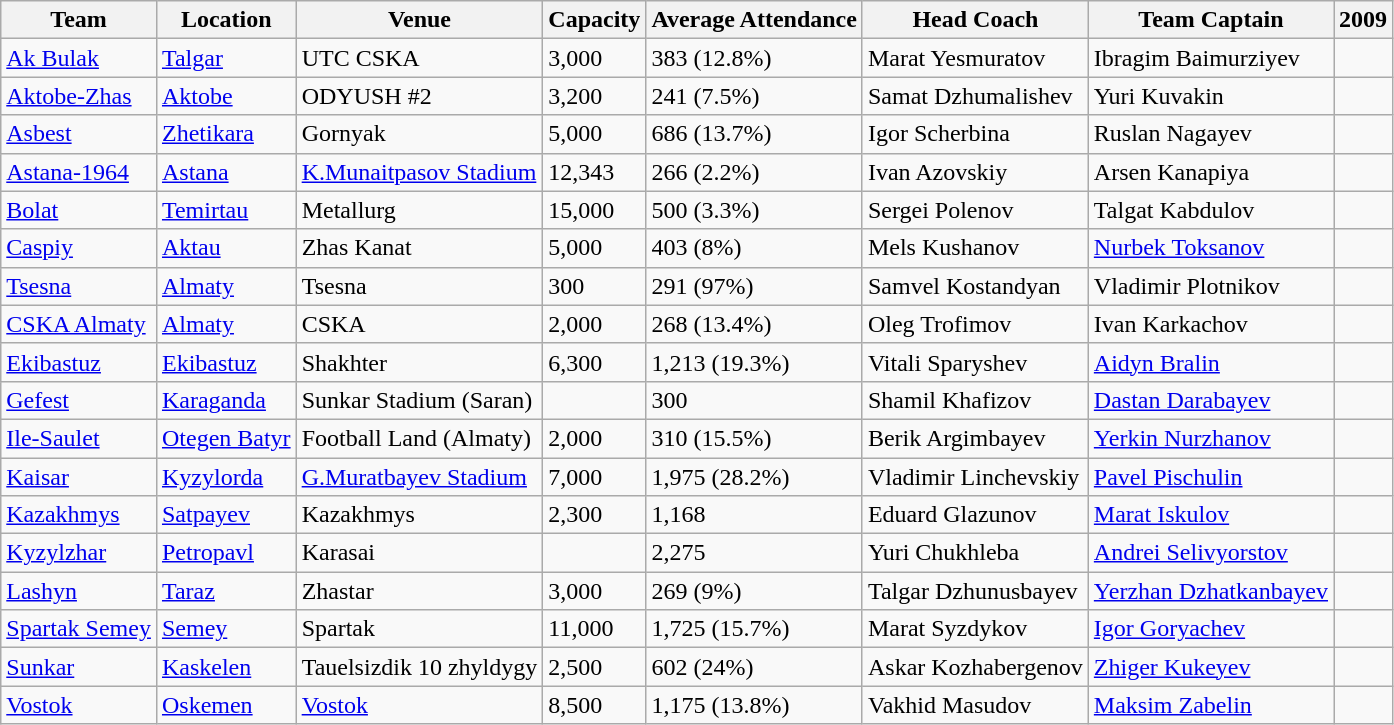<table class="wikitable">
<tr>
<th>Team</th>
<th>Location</th>
<th>Venue</th>
<th>Capacity</th>
<th>Average Attendance</th>
<th>Head Coach</th>
<th>Team Captain</th>
<th>2009</th>
</tr>
<tr>
<td><a href='#'>Ak Bulak</a></td>
<td><a href='#'>Talgar</a></td>
<td>UTC CSKA</td>
<td>3,000</td>
<td>383 (12.8%)</td>
<td> Marat Yesmuratov</td>
<td> Ibragim Baimurziyev</td>
<td></td>
</tr>
<tr>
<td><a href='#'>Aktobe-Zhas</a></td>
<td><a href='#'>Aktobe</a></td>
<td>ODYUSH #2</td>
<td>3,200</td>
<td>241 (7.5%)</td>
<td> Samat Dzhumalishev</td>
<td> Yuri Kuvakin</td>
<td></td>
</tr>
<tr>
<td><a href='#'>Asbest</a></td>
<td><a href='#'>Zhetikara</a></td>
<td>Gornyak</td>
<td>5,000</td>
<td>686 (13.7%)</td>
<td> Igor Scherbina</td>
<td> Ruslan Nagayev</td>
<td></td>
</tr>
<tr>
<td><a href='#'>Astana-1964</a></td>
<td><a href='#'>Astana</a></td>
<td><a href='#'>K.Munaitpasov Stadium</a></td>
<td>12,343</td>
<td>266 (2.2%)</td>
<td> Ivan Azovskiy</td>
<td> Arsen Kanapiya</td>
<td></td>
</tr>
<tr>
<td><a href='#'>Bolat</a></td>
<td><a href='#'>Temirtau</a></td>
<td>Metallurg</td>
<td>15,000</td>
<td>500 (3.3%)</td>
<td> Sergei Polenov</td>
<td> Talgat Kabdulov</td>
<td></td>
</tr>
<tr>
<td><a href='#'>Caspiy</a></td>
<td><a href='#'>Aktau</a></td>
<td>Zhas Kanat</td>
<td>5,000</td>
<td>403 (8%)</td>
<td> Mels Kushanov</td>
<td> <a href='#'>Nurbek Toksanov</a></td>
<td></td>
</tr>
<tr>
<td><a href='#'>Tsesna</a></td>
<td><a href='#'>Almaty</a></td>
<td>Tsesna</td>
<td>300</td>
<td>291 (97%)</td>
<td> Samvel Kostandyan</td>
<td> Vladimir Plotnikov</td>
<td></td>
</tr>
<tr>
<td><a href='#'>CSKA Almaty</a></td>
<td><a href='#'>Almaty</a></td>
<td>CSKA</td>
<td>2,000</td>
<td>268 (13.4%)</td>
<td> Oleg Trofimov</td>
<td> Ivan Karkachov</td>
<td></td>
</tr>
<tr>
<td><a href='#'>Ekibastuz</a></td>
<td><a href='#'>Ekibastuz</a></td>
<td>Shakhter</td>
<td>6,300</td>
<td>1,213 (19.3%)</td>
<td> Vitali Sparyshev</td>
<td> <a href='#'>Aidyn Bralin</a></td>
<td></td>
</tr>
<tr>
<td><a href='#'>Gefest</a></td>
<td><a href='#'>Karaganda</a></td>
<td>Sunkar Stadium (Saran)</td>
<td></td>
<td>300</td>
<td> Shamil Khafizov</td>
<td> <a href='#'>Dastan Darabayev</a></td>
<td></td>
</tr>
<tr>
<td><a href='#'>Ile-Saulet</a></td>
<td><a href='#'>Otegen Batyr</a></td>
<td>Football Land (Almaty)</td>
<td>2,000</td>
<td>310 (15.5%)</td>
<td> Berik Argimbayev</td>
<td> <a href='#'>Yerkin Nurzhanov</a></td>
<td></td>
</tr>
<tr>
<td><a href='#'>Kaisar</a></td>
<td><a href='#'>Kyzylorda</a></td>
<td><a href='#'>G.Muratbayev Stadium</a></td>
<td>7,000</td>
<td>1,975 (28.2%)</td>
<td> Vladimir Linchevskiy</td>
<td> <a href='#'>Pavel Pischulin</a></td>
<td></td>
</tr>
<tr>
<td><a href='#'>Kazakhmys</a></td>
<td><a href='#'>Satpayev</a></td>
<td>Kazakhmys</td>
<td>2,300</td>
<td>1,168</td>
<td> Eduard Glazunov</td>
<td> <a href='#'>Marat Iskulov</a></td>
<td></td>
</tr>
<tr>
<td><a href='#'>Kyzylzhar</a></td>
<td><a href='#'>Petropavl</a></td>
<td>Karasai</td>
<td></td>
<td>2,275</td>
<td> Yuri Chukhleba</td>
<td> <a href='#'>Andrei Selivyorstov</a></td>
<td></td>
</tr>
<tr>
<td><a href='#'>Lashyn</a></td>
<td><a href='#'>Taraz</a></td>
<td>Zhastar</td>
<td>3,000</td>
<td>269 (9%)</td>
<td> Talgar Dzhunusbayev</td>
<td> <a href='#'>Yerzhan Dzhatkanbayev</a></td>
<td></td>
</tr>
<tr>
<td><a href='#'>Spartak Semey</a></td>
<td><a href='#'>Semey</a></td>
<td>Spartak</td>
<td>11,000</td>
<td>1,725 (15.7%)</td>
<td> Marat Syzdykov</td>
<td> <a href='#'>Igor Goryachev</a></td>
<td></td>
</tr>
<tr>
<td><a href='#'>Sunkar</a></td>
<td><a href='#'>Kaskelen</a></td>
<td>Tauelsizdik 10 zhyldygy</td>
<td>2,500</td>
<td>602 (24%)</td>
<td> Askar Kozhabergenov</td>
<td> <a href='#'>Zhiger Kukeyev</a></td>
<td></td>
</tr>
<tr>
<td><a href='#'>Vostok</a></td>
<td><a href='#'>Oskemen</a></td>
<td><a href='#'>Vostok</a></td>
<td>8,500</td>
<td>1,175 (13.8%)</td>
<td> Vakhid Masudov</td>
<td> <a href='#'>Maksim Zabelin</a></td>
<td></td>
</tr>
</table>
